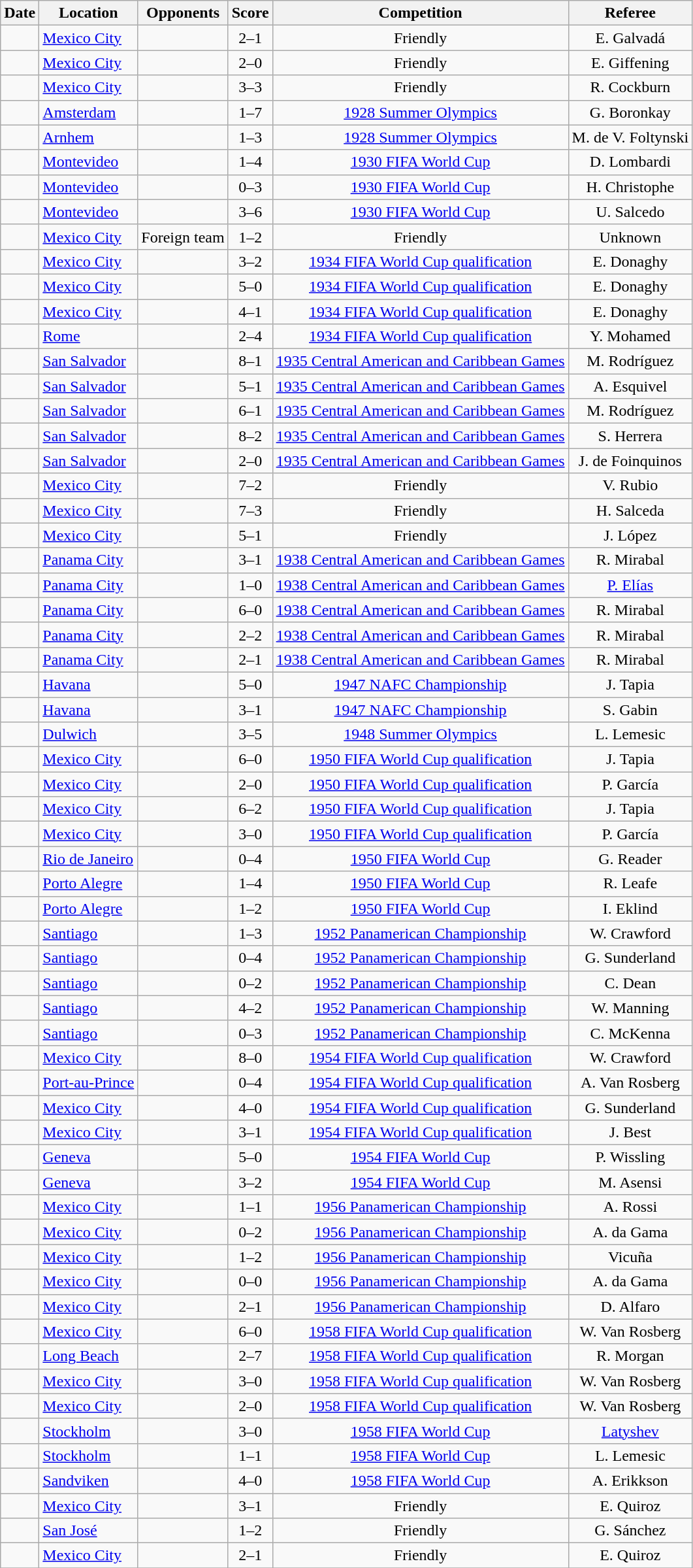<table class="wikitable sortable" style="text-align:center">
<tr>
<th>Date</th>
<th>Location</th>
<th>Opponents</th>
<th>Score</th>
<th>Competition</th>
<th>Referee</th>
</tr>
<tr>
<td></td>
<td align="left"> <a href='#'>Mexico City</a></td>
<td></td>
<td>2–1</td>
<td>Friendly</td>
<td> E. Galvadá</td>
</tr>
<tr>
<td></td>
<td align="left"> <a href='#'>Mexico City</a></td>
<td></td>
<td>2–0</td>
<td>Friendly</td>
<td> E. Giffening</td>
</tr>
<tr>
<td></td>
<td align="left"> <a href='#'>Mexico City</a></td>
<td></td>
<td>3–3</td>
<td>Friendly</td>
<td> R. Cockburn</td>
</tr>
<tr>
<td></td>
<td align="left"> <a href='#'>Amsterdam</a></td>
<td></td>
<td>1–7</td>
<td><a href='#'>1928 Summer Olympics</a></td>
<td> G. Boronkay</td>
</tr>
<tr>
<td></td>
<td align="left"> <a href='#'>Arnhem</a></td>
<td></td>
<td>1–3</td>
<td><a href='#'>1928 Summer Olympics</a></td>
<td> M. de V. Foltynski</td>
</tr>
<tr>
<td></td>
<td align="left"> <a href='#'>Montevideo</a></td>
<td></td>
<td>1–4</td>
<td><a href='#'>1930 FIFA World Cup</a></td>
<td> D. Lombardi</td>
</tr>
<tr>
<td></td>
<td align="left"> <a href='#'>Montevideo</a></td>
<td></td>
<td>0–3</td>
<td><a href='#'>1930 FIFA World Cup</a></td>
<td> H. Christophe</td>
</tr>
<tr>
<td></td>
<td align="left"> <a href='#'>Montevideo</a></td>
<td></td>
<td>3–6</td>
<td><a href='#'>1930 FIFA World Cup</a></td>
<td> U. Salcedo</td>
</tr>
<tr>
<td></td>
<td align="left"> <a href='#'>Mexico City</a></td>
<td>Foreign team</td>
<td>1–2</td>
<td>Friendly</td>
<td>Unknown</td>
</tr>
<tr>
<td></td>
<td align="left"> <a href='#'>Mexico City</a></td>
<td></td>
<td>3–2</td>
<td><a href='#'>1934 FIFA World Cup qualification</a></td>
<td> E. Donaghy</td>
</tr>
<tr>
<td></td>
<td align="left"> <a href='#'>Mexico City</a></td>
<td></td>
<td>5–0</td>
<td><a href='#'>1934 FIFA World Cup qualification</a></td>
<td> E. Donaghy</td>
</tr>
<tr>
<td></td>
<td align="left"> <a href='#'>Mexico City</a></td>
<td></td>
<td>4–1</td>
<td><a href='#'>1934 FIFA World Cup qualification</a></td>
<td> E. Donaghy</td>
</tr>
<tr>
<td></td>
<td align="left"> <a href='#'>Rome</a></td>
<td></td>
<td>2–4</td>
<td><a href='#'>1934 FIFA World Cup qualification</a></td>
<td> Y. Mohamed</td>
</tr>
<tr>
<td></td>
<td align="left"> <a href='#'>San Salvador</a></td>
<td></td>
<td>8–1</td>
<td><a href='#'>1935 Central American and Caribbean Games</a></td>
<td> M. Rodríguez</td>
</tr>
<tr>
<td></td>
<td align="left"> <a href='#'>San Salvador</a></td>
<td></td>
<td>5–1</td>
<td><a href='#'>1935 Central American and Caribbean Games</a></td>
<td> A. Esquivel</td>
</tr>
<tr>
<td></td>
<td align="left"> <a href='#'>San Salvador</a></td>
<td></td>
<td>6–1</td>
<td><a href='#'>1935 Central American and Caribbean Games</a></td>
<td> M. Rodríguez</td>
</tr>
<tr>
<td></td>
<td align="left"> <a href='#'>San Salvador</a></td>
<td></td>
<td>8–2</td>
<td><a href='#'>1935 Central American and Caribbean Games</a></td>
<td> S. Herrera</td>
</tr>
<tr>
<td></td>
<td align="left"> <a href='#'>San Salvador</a></td>
<td></td>
<td>2–0</td>
<td><a href='#'>1935 Central American and Caribbean Games</a></td>
<td> J. de Foinquinos</td>
</tr>
<tr>
<td></td>
<td align="left"> <a href='#'>Mexico City</a></td>
<td></td>
<td>7–2</td>
<td>Friendly</td>
<td> V. Rubio</td>
</tr>
<tr>
<td></td>
<td align="left"> <a href='#'>Mexico City</a></td>
<td></td>
<td>7–3</td>
<td>Friendly</td>
<td> H. Salceda</td>
</tr>
<tr>
<td></td>
<td align="left"> <a href='#'>Mexico City</a></td>
<td></td>
<td>5–1</td>
<td>Friendly</td>
<td> J. López</td>
</tr>
<tr>
<td></td>
<td align="left"> <a href='#'>Panama City</a></td>
<td></td>
<td>3–1</td>
<td><a href='#'>1938 Central American and Caribbean Games</a></td>
<td> R. Mirabal</td>
</tr>
<tr>
<td></td>
<td align="left"> <a href='#'>Panama City</a></td>
<td></td>
<td>1–0</td>
<td><a href='#'>1938 Central American and Caribbean Games</a></td>
<td> <a href='#'>P. Elías</a></td>
</tr>
<tr>
<td></td>
<td align="left"> <a href='#'>Panama City</a></td>
<td></td>
<td>6–0</td>
<td><a href='#'>1938 Central American and Caribbean Games</a></td>
<td> R. Mirabal</td>
</tr>
<tr>
<td></td>
<td align="left"> <a href='#'>Panama City</a></td>
<td></td>
<td>2–2</td>
<td><a href='#'>1938 Central American and Caribbean Games</a></td>
<td> R. Mirabal</td>
</tr>
<tr>
<td></td>
<td align="left"> <a href='#'>Panama City</a></td>
<td></td>
<td>2–1</td>
<td><a href='#'>1938 Central American and Caribbean Games</a></td>
<td> R. Mirabal</td>
</tr>
<tr>
<td></td>
<td align="left"> <a href='#'>Havana</a></td>
<td></td>
<td>5–0</td>
<td><a href='#'>1947 NAFC Championship</a></td>
<td> J. Tapia</td>
</tr>
<tr>
<td></td>
<td align="left"> <a href='#'>Havana</a></td>
<td></td>
<td>3–1</td>
<td><a href='#'>1947 NAFC Championship</a></td>
<td> S. Gabin</td>
</tr>
<tr>
<td></td>
<td align="left"> <a href='#'>Dulwich</a></td>
<td></td>
<td>3–5</td>
<td><a href='#'>1948 Summer Olympics</a></td>
<td> L. Lemesic</td>
</tr>
<tr>
<td></td>
<td align="left"> <a href='#'>Mexico City</a></td>
<td></td>
<td>6–0</td>
<td><a href='#'>1950 FIFA World Cup qualification</a></td>
<td> J. Tapia</td>
</tr>
<tr>
<td></td>
<td align="left"> <a href='#'>Mexico City</a></td>
<td></td>
<td>2–0</td>
<td><a href='#'>1950 FIFA World Cup qualification</a></td>
<td> P. García</td>
</tr>
<tr>
<td></td>
<td align="left"> <a href='#'>Mexico City</a></td>
<td></td>
<td>6–2</td>
<td><a href='#'>1950 FIFA World Cup qualification</a></td>
<td> J. Tapia</td>
</tr>
<tr>
<td></td>
<td align="left"> <a href='#'>Mexico City</a></td>
<td></td>
<td>3–0</td>
<td><a href='#'>1950 FIFA World Cup qualification</a></td>
<td> P. García</td>
</tr>
<tr>
<td></td>
<td align="left"> <a href='#'>Rio de Janeiro</a></td>
<td></td>
<td>0–4</td>
<td><a href='#'>1950 FIFA World Cup</a></td>
<td> G. Reader</td>
</tr>
<tr>
<td></td>
<td align="left"> <a href='#'>Porto Alegre</a></td>
<td></td>
<td>1–4</td>
<td><a href='#'>1950 FIFA World Cup</a></td>
<td> R. Leafe</td>
</tr>
<tr>
<td></td>
<td align="left"> <a href='#'>Porto Alegre</a></td>
<td></td>
<td>1–2</td>
<td><a href='#'>1950 FIFA World Cup</a></td>
<td> I. Eklind</td>
</tr>
<tr>
<td></td>
<td align="left"> <a href='#'>Santiago</a></td>
<td></td>
<td>1–3</td>
<td><a href='#'>1952 Panamerican Championship</a></td>
<td> W. Crawford</td>
</tr>
<tr>
<td></td>
<td align="left"> <a href='#'>Santiago</a></td>
<td></td>
<td>0–4</td>
<td><a href='#'>1952 Panamerican Championship</a></td>
<td> G. Sunderland</td>
</tr>
<tr>
<td></td>
<td align="left"> <a href='#'>Santiago</a></td>
<td></td>
<td>0–2</td>
<td><a href='#'>1952 Panamerican Championship</a></td>
<td> C. Dean</td>
</tr>
<tr>
<td></td>
<td align="left"> <a href='#'>Santiago</a></td>
<td></td>
<td>4–2</td>
<td><a href='#'>1952 Panamerican Championship</a></td>
<td> W. Manning</td>
</tr>
<tr>
<td></td>
<td align="left"> <a href='#'>Santiago</a></td>
<td></td>
<td>0–3</td>
<td><a href='#'>1952 Panamerican Championship</a></td>
<td> C. McKenna</td>
</tr>
<tr>
<td></td>
<td align="left"> <a href='#'>Mexico City</a></td>
<td></td>
<td>8–0</td>
<td><a href='#'>1954 FIFA World Cup qualification</a></td>
<td> W. Crawford</td>
</tr>
<tr>
<td></td>
<td align="left"> <a href='#'>Port-au-Prince</a></td>
<td></td>
<td>0–4</td>
<td><a href='#'>1954 FIFA World Cup qualification</a></td>
<td> A. Van Rosberg</td>
</tr>
<tr>
<td></td>
<td align="left"> <a href='#'>Mexico City</a></td>
<td></td>
<td>4–0</td>
<td><a href='#'>1954 FIFA World Cup qualification</a></td>
<td> G. Sunderland</td>
</tr>
<tr>
<td></td>
<td align="left"> <a href='#'>Mexico City</a></td>
<td></td>
<td>3–1</td>
<td><a href='#'>1954 FIFA World Cup qualification</a></td>
<td> J. Best</td>
</tr>
<tr>
<td></td>
<td align="left"> <a href='#'>Geneva</a></td>
<td></td>
<td>5–0</td>
<td><a href='#'>1954 FIFA World Cup</a></td>
<td> P. Wissling</td>
</tr>
<tr>
<td></td>
<td align="left"> <a href='#'>Geneva</a></td>
<td></td>
<td>3–2</td>
<td><a href='#'>1954 FIFA World Cup</a></td>
<td> M. Asensi</td>
</tr>
<tr>
<td></td>
<td align="left"> <a href='#'>Mexico City</a></td>
<td></td>
<td>1–1</td>
<td><a href='#'>1956 Panamerican Championship</a></td>
<td> A. Rossi</td>
</tr>
<tr>
<td></td>
<td align="left"> <a href='#'>Mexico City</a></td>
<td></td>
<td>0–2</td>
<td><a href='#'>1956 Panamerican Championship</a></td>
<td> A. da Gama</td>
</tr>
<tr>
<td></td>
<td align="left"> <a href='#'>Mexico City</a></td>
<td></td>
<td>1–2</td>
<td><a href='#'>1956 Panamerican Championship</a></td>
<td> Vicuña</td>
</tr>
<tr>
<td></td>
<td align="left"> <a href='#'>Mexico City</a></td>
<td></td>
<td>0–0</td>
<td><a href='#'>1956 Panamerican Championship</a></td>
<td> A. da Gama</td>
</tr>
<tr>
<td></td>
<td align="left"> <a href='#'>Mexico City</a></td>
<td></td>
<td>2–1</td>
<td><a href='#'>1956 Panamerican Championship</a></td>
<td> D. Alfaro</td>
</tr>
<tr>
<td></td>
<td align="left"> <a href='#'>Mexico City</a></td>
<td></td>
<td>6–0</td>
<td><a href='#'>1958 FIFA World Cup qualification</a></td>
<td> W. Van Rosberg</td>
</tr>
<tr>
<td></td>
<td align="left"> <a href='#'>Long Beach</a></td>
<td></td>
<td>2–7</td>
<td><a href='#'>1958 FIFA World Cup qualification</a></td>
<td> R. Morgan</td>
</tr>
<tr>
<td></td>
<td align="left"> <a href='#'>Mexico City</a></td>
<td></td>
<td>3–0</td>
<td><a href='#'>1958 FIFA World Cup qualification</a></td>
<td> W. Van Rosberg</td>
</tr>
<tr>
<td></td>
<td align="left"> <a href='#'>Mexico City</a></td>
<td></td>
<td>2–0</td>
<td><a href='#'>1958 FIFA World Cup qualification</a></td>
<td> W. Van Rosberg</td>
</tr>
<tr>
<td></td>
<td align="left"> <a href='#'>Stockholm</a></td>
<td></td>
<td>3–0</td>
<td><a href='#'>1958 FIFA World Cup</a></td>
<td> <a href='#'>Latyshev</a></td>
</tr>
<tr>
<td></td>
<td align="left"> <a href='#'>Stockholm</a></td>
<td></td>
<td>1–1</td>
<td><a href='#'>1958 FIFA World Cup</a></td>
<td> L. Lemesic</td>
</tr>
<tr>
<td></td>
<td align="left"> <a href='#'>Sandviken</a></td>
<td></td>
<td>4–0</td>
<td><a href='#'>1958 FIFA World Cup</a></td>
<td> A. Erikkson</td>
</tr>
<tr>
<td></td>
<td align="left"> <a href='#'>Mexico City</a></td>
<td></td>
<td>3–1</td>
<td>Friendly</td>
<td> E. Quiroz</td>
</tr>
<tr>
<td></td>
<td align="left"> <a href='#'>San José</a></td>
<td></td>
<td>1–2</td>
<td>Friendly</td>
<td> G. Sánchez</td>
</tr>
<tr>
<td></td>
<td align="left"> <a href='#'>Mexico City</a></td>
<td></td>
<td>2–1</td>
<td>Friendly</td>
<td> E. Quiroz</td>
</tr>
<tr>
</tr>
</table>
